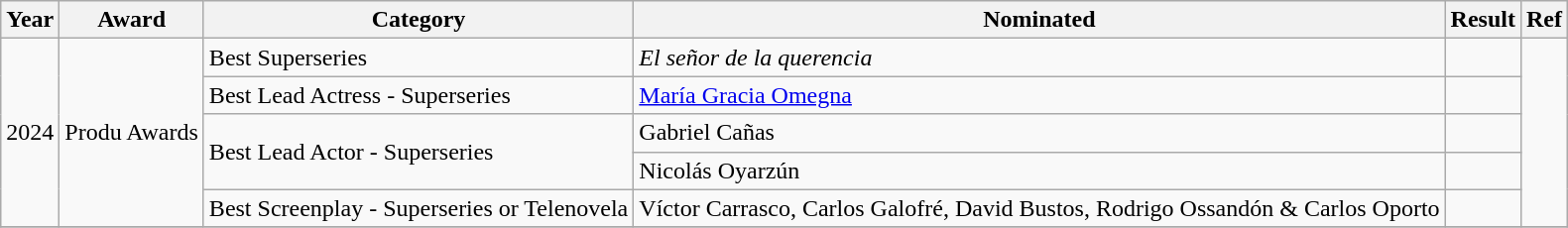<table class="wikitable plainrowheaders">
<tr>
<th scope="col">Year</th>
<th scope="col">Award</th>
<th scope="col">Category</th>
<th scope="col">Nominated</th>
<th scope="col">Result</th>
<th scope="col">Ref</th>
</tr>
<tr>
<td rowspan="5">2024</td>
<td rowspan="5">Produ Awards</td>
<td>Best Superseries</td>
<td><em>El señor de la querencia</em></td>
<td></td>
<td align="center" rowspan="5"></td>
</tr>
<tr>
<td>Best Lead Actress - Superseries</td>
<td><a href='#'>María Gracia Omegna</a></td>
<td></td>
</tr>
<tr>
<td rowspan=2>Best Lead Actor - Superseries</td>
<td>Gabriel Cañas</td>
<td></td>
</tr>
<tr>
<td>Nicolás Oyarzún</td>
<td></td>
</tr>
<tr>
<td>Best Screenplay - Superseries or Telenovela</td>
<td>Víctor Carrasco, Carlos Galofré, David Bustos, Rodrigo Ossandón & Carlos Oporto</td>
<td></td>
</tr>
<tr>
</tr>
</table>
